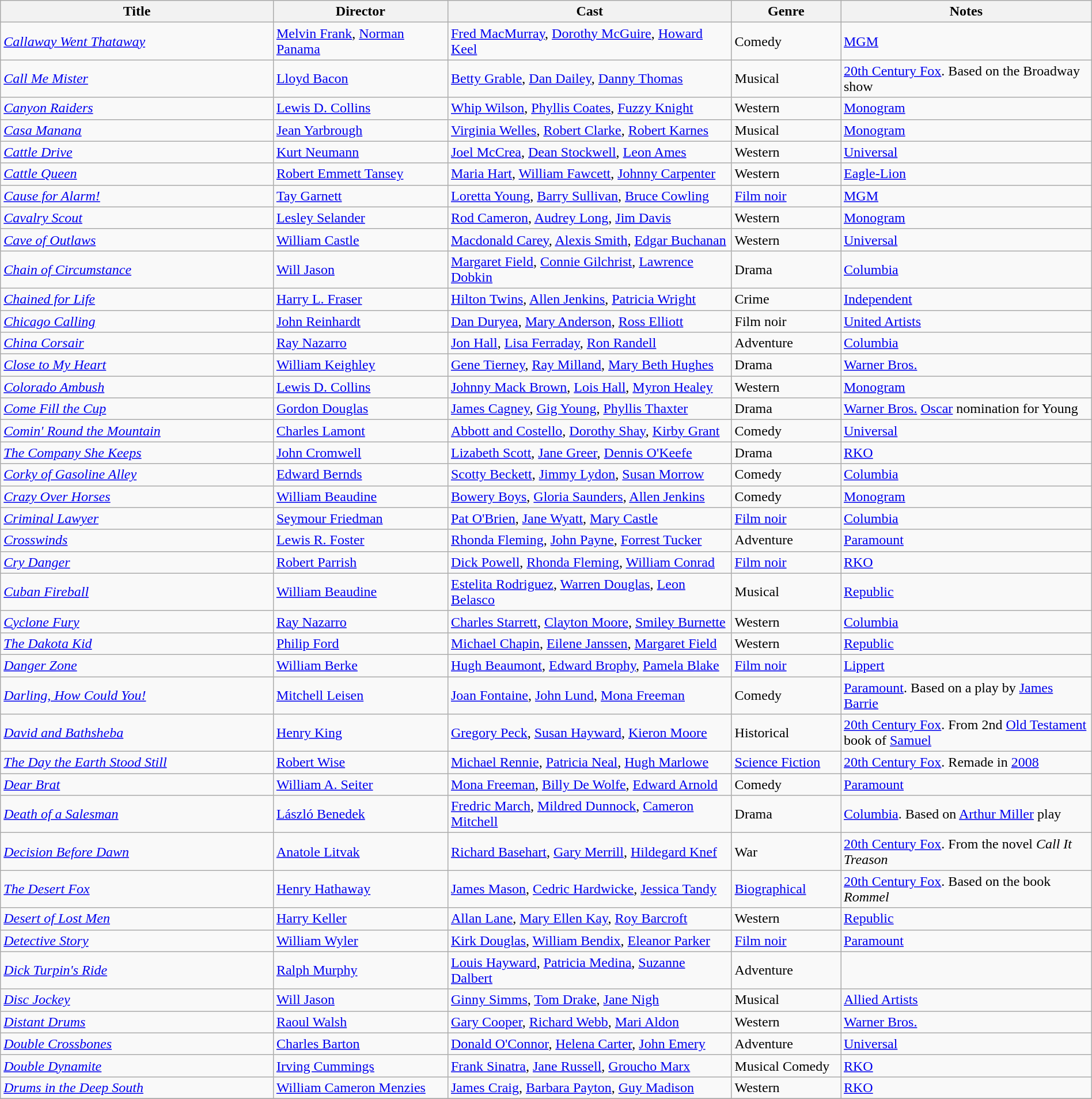<table class="wikitable" width= "100%">
<tr>
<th width=25%>Title</th>
<th width=16%>Director</th>
<th width=26%>Cast</th>
<th width=10%>Genre</th>
<th width=24%>Notes</th>
</tr>
<tr>
<td><em><a href='#'>Callaway Went Thataway</a></em></td>
<td><a href='#'>Melvin Frank</a>, <a href='#'>Norman Panama</a></td>
<td><a href='#'>Fred MacMurray</a>, <a href='#'>Dorothy McGuire</a>, <a href='#'>Howard Keel</a></td>
<td>Comedy</td>
<td><a href='#'>MGM</a></td>
</tr>
<tr>
<td><em><a href='#'>Call Me Mister</a></em></td>
<td><a href='#'>Lloyd Bacon</a></td>
<td><a href='#'>Betty Grable</a>, <a href='#'>Dan Dailey</a>, <a href='#'>Danny Thomas</a></td>
<td>Musical</td>
<td><a href='#'>20th Century Fox</a>. Based on the Broadway show</td>
</tr>
<tr>
<td><em><a href='#'>Canyon Raiders</a></em></td>
<td><a href='#'>Lewis D. Collins</a></td>
<td><a href='#'>Whip Wilson</a>, <a href='#'>Phyllis Coates</a>, <a href='#'>Fuzzy Knight</a></td>
<td>Western</td>
<td><a href='#'>Monogram</a></td>
</tr>
<tr>
<td><em><a href='#'>Casa Manana</a></em></td>
<td><a href='#'>Jean Yarbrough</a></td>
<td><a href='#'>Virginia Welles</a>, <a href='#'>Robert Clarke</a>, <a href='#'>Robert Karnes</a></td>
<td>Musical</td>
<td><a href='#'>Monogram</a></td>
</tr>
<tr>
<td><em><a href='#'>Cattle Drive</a></em></td>
<td><a href='#'>Kurt Neumann</a></td>
<td><a href='#'>Joel McCrea</a>, <a href='#'>Dean Stockwell</a>, <a href='#'>Leon Ames</a></td>
<td>Western</td>
<td><a href='#'>Universal</a></td>
</tr>
<tr>
<td><em><a href='#'>Cattle Queen</a></em></td>
<td><a href='#'>Robert Emmett Tansey</a></td>
<td><a href='#'>Maria Hart</a>, <a href='#'>William Fawcett</a>, <a href='#'>Johnny Carpenter</a></td>
<td>Western</td>
<td><a href='#'>Eagle-Lion</a></td>
</tr>
<tr>
<td><em><a href='#'>Cause for Alarm!</a></em></td>
<td><a href='#'>Tay Garnett</a></td>
<td><a href='#'>Loretta Young</a>, <a href='#'>Barry Sullivan</a>, <a href='#'>Bruce Cowling</a></td>
<td><a href='#'>Film noir</a></td>
<td><a href='#'>MGM</a></td>
</tr>
<tr>
<td><em><a href='#'>Cavalry Scout</a></em></td>
<td><a href='#'>Lesley Selander</a></td>
<td><a href='#'>Rod Cameron</a>, <a href='#'>Audrey Long</a>, <a href='#'>Jim Davis</a></td>
<td>Western</td>
<td><a href='#'>Monogram</a></td>
</tr>
<tr>
<td><em><a href='#'>Cave of Outlaws</a></em></td>
<td><a href='#'>William Castle</a></td>
<td><a href='#'>Macdonald Carey</a>, <a href='#'>Alexis Smith</a>, <a href='#'>Edgar Buchanan</a></td>
<td>Western</td>
<td><a href='#'>Universal</a></td>
</tr>
<tr>
<td><em><a href='#'>Chain of Circumstance</a></em></td>
<td><a href='#'>Will Jason</a></td>
<td><a href='#'>Margaret Field</a>, <a href='#'>Connie Gilchrist</a>, <a href='#'>Lawrence Dobkin</a></td>
<td>Drama</td>
<td><a href='#'>Columbia</a></td>
</tr>
<tr>
<td><em><a href='#'>Chained for Life</a></em></td>
<td><a href='#'>Harry L. Fraser</a></td>
<td><a href='#'>Hilton Twins</a>, <a href='#'>Allen Jenkins</a>, <a href='#'>Patricia Wright</a></td>
<td>Crime</td>
<td><a href='#'>Independent</a></td>
</tr>
<tr>
<td><em><a href='#'>Chicago Calling</a></em></td>
<td><a href='#'>John Reinhardt</a></td>
<td><a href='#'>Dan Duryea</a>, <a href='#'>Mary Anderson</a>, <a href='#'>Ross Elliott</a></td>
<td>Film noir</td>
<td><a href='#'>United Artists</a></td>
</tr>
<tr>
<td><em><a href='#'>China Corsair</a></em></td>
<td><a href='#'>Ray Nazarro</a></td>
<td><a href='#'>Jon Hall</a>, <a href='#'>Lisa Ferraday</a>, <a href='#'>Ron Randell</a></td>
<td>Adventure</td>
<td><a href='#'>Columbia</a></td>
</tr>
<tr>
<td><em><a href='#'>Close to My Heart</a></em></td>
<td><a href='#'>William Keighley</a></td>
<td><a href='#'>Gene Tierney</a>, <a href='#'>Ray Milland</a>, <a href='#'>Mary Beth Hughes</a></td>
<td>Drama</td>
<td><a href='#'>Warner Bros.</a></td>
</tr>
<tr>
<td><em><a href='#'>Colorado Ambush</a></em></td>
<td><a href='#'>Lewis D. Collins</a></td>
<td><a href='#'>Johnny Mack Brown</a>, <a href='#'>Lois Hall</a>, <a href='#'>Myron Healey</a></td>
<td>Western</td>
<td><a href='#'>Monogram</a></td>
</tr>
<tr>
<td><em><a href='#'>Come Fill the Cup</a></em></td>
<td><a href='#'>Gordon Douglas</a></td>
<td><a href='#'>James Cagney</a>, <a href='#'>Gig Young</a>, <a href='#'>Phyllis Thaxter</a></td>
<td>Drama</td>
<td><a href='#'>Warner Bros.</a> <a href='#'>Oscar</a> nomination for Young</td>
</tr>
<tr>
<td><em><a href='#'>Comin' Round the Mountain</a></em></td>
<td><a href='#'>Charles Lamont</a></td>
<td><a href='#'>Abbott and Costello</a>, <a href='#'>Dorothy Shay</a>, <a href='#'>Kirby Grant</a></td>
<td>Comedy</td>
<td><a href='#'>Universal</a></td>
</tr>
<tr>
<td><em><a href='#'>The Company She Keeps</a></em></td>
<td><a href='#'>John Cromwell</a></td>
<td><a href='#'>Lizabeth Scott</a>, <a href='#'>Jane Greer</a>, <a href='#'>Dennis O'Keefe</a></td>
<td>Drama</td>
<td><a href='#'>RKO</a></td>
</tr>
<tr>
<td><em><a href='#'>Corky of Gasoline Alley</a></em></td>
<td><a href='#'>Edward Bernds</a></td>
<td><a href='#'>Scotty Beckett</a>, <a href='#'>Jimmy Lydon</a>, <a href='#'>Susan Morrow</a></td>
<td>Comedy</td>
<td><a href='#'>Columbia</a></td>
</tr>
<tr>
<td><em><a href='#'>Crazy Over Horses</a></em></td>
<td><a href='#'>William Beaudine</a></td>
<td><a href='#'>Bowery Boys</a>, <a href='#'>Gloria Saunders</a>, <a href='#'>Allen Jenkins</a></td>
<td>Comedy</td>
<td><a href='#'>Monogram</a></td>
</tr>
<tr>
<td><em><a href='#'>Criminal Lawyer</a></em></td>
<td><a href='#'>Seymour Friedman</a></td>
<td><a href='#'>Pat O'Brien</a>, <a href='#'>Jane Wyatt</a>, <a href='#'>Mary Castle</a></td>
<td><a href='#'>Film noir</a></td>
<td><a href='#'>Columbia</a></td>
</tr>
<tr>
<td><em><a href='#'>Crosswinds</a></em></td>
<td><a href='#'>Lewis R. Foster</a></td>
<td><a href='#'>Rhonda Fleming</a>, <a href='#'>John Payne</a>, <a href='#'>Forrest Tucker</a></td>
<td>Adventure</td>
<td><a href='#'>Paramount</a></td>
</tr>
<tr>
<td><em><a href='#'>Cry Danger</a></em></td>
<td><a href='#'>Robert Parrish</a></td>
<td><a href='#'>Dick Powell</a>, <a href='#'>Rhonda Fleming</a>, <a href='#'>William Conrad</a></td>
<td><a href='#'>Film noir</a></td>
<td><a href='#'>RKO</a></td>
</tr>
<tr>
<td><em><a href='#'>Cuban Fireball</a></em></td>
<td><a href='#'>William Beaudine</a></td>
<td><a href='#'>Estelita Rodriguez</a>, <a href='#'>Warren Douglas</a>, <a href='#'>Leon Belasco</a></td>
<td>Musical</td>
<td><a href='#'>Republic</a></td>
</tr>
<tr>
<td><em><a href='#'>Cyclone Fury</a></em></td>
<td><a href='#'>Ray Nazarro</a></td>
<td><a href='#'>Charles Starrett</a>, <a href='#'>Clayton Moore</a>, <a href='#'>Smiley Burnette</a></td>
<td>Western</td>
<td><a href='#'>Columbia</a></td>
</tr>
<tr>
<td><em><a href='#'>The Dakota Kid</a></em></td>
<td><a href='#'>Philip Ford</a></td>
<td><a href='#'>Michael Chapin</a>, <a href='#'>Eilene Janssen</a>, <a href='#'>Margaret Field</a></td>
<td>Western</td>
<td><a href='#'>Republic</a></td>
</tr>
<tr>
<td><em><a href='#'>Danger Zone</a></em></td>
<td><a href='#'>William Berke</a></td>
<td><a href='#'>Hugh Beaumont</a>, <a href='#'>Edward Brophy</a>, <a href='#'>Pamela Blake</a></td>
<td><a href='#'>Film noir</a></td>
<td><a href='#'>Lippert</a></td>
</tr>
<tr>
<td><em><a href='#'>Darling, How Could You!</a></em></td>
<td><a href='#'>Mitchell Leisen</a></td>
<td><a href='#'>Joan Fontaine</a>, <a href='#'>John Lund</a>, <a href='#'>Mona Freeman</a></td>
<td>Comedy</td>
<td><a href='#'>Paramount</a>. Based on a play by <a href='#'>James Barrie</a></td>
</tr>
<tr>
<td><em><a href='#'>David and Bathsheba</a></em></td>
<td><a href='#'>Henry King</a></td>
<td><a href='#'>Gregory Peck</a>, <a href='#'>Susan Hayward</a>, <a href='#'>Kieron Moore</a></td>
<td>Historical</td>
<td><a href='#'>20th Century Fox</a>. From 2nd <a href='#'>Old Testament</a> book of <a href='#'>Samuel</a></td>
</tr>
<tr>
<td><em><a href='#'>The Day the Earth Stood Still</a></em></td>
<td><a href='#'>Robert Wise</a></td>
<td><a href='#'>Michael Rennie</a>, <a href='#'>Patricia Neal</a>, <a href='#'>Hugh Marlowe</a></td>
<td><a href='#'>Science Fiction</a></td>
<td><a href='#'>20th Century Fox</a>. Remade in <a href='#'>2008</a></td>
</tr>
<tr>
<td><em><a href='#'>Dear Brat</a></em></td>
<td><a href='#'>William A. Seiter</a></td>
<td><a href='#'>Mona Freeman</a>, <a href='#'>Billy De Wolfe</a>, <a href='#'>Edward Arnold</a></td>
<td>Comedy</td>
<td><a href='#'>Paramount</a></td>
</tr>
<tr>
<td><em><a href='#'>Death of a Salesman</a></em></td>
<td><a href='#'>László Benedek</a></td>
<td><a href='#'>Fredric March</a>, <a href='#'>Mildred Dunnock</a>, <a href='#'>Cameron Mitchell</a></td>
<td>Drama</td>
<td><a href='#'>Columbia</a>. Based on <a href='#'>Arthur Miller</a> play</td>
</tr>
<tr>
<td><em><a href='#'>Decision Before Dawn</a></em></td>
<td><a href='#'>Anatole Litvak</a></td>
<td><a href='#'>Richard Basehart</a>, <a href='#'>Gary Merrill</a>, <a href='#'>Hildegard Knef</a></td>
<td>War</td>
<td><a href='#'>20th Century Fox</a>. From the novel <em>Call It Treason</em></td>
</tr>
<tr>
<td><em><a href='#'>The Desert Fox</a></em></td>
<td><a href='#'>Henry Hathaway</a></td>
<td><a href='#'>James Mason</a>, <a href='#'>Cedric Hardwicke</a>, <a href='#'>Jessica Tandy</a></td>
<td><a href='#'>Biographical</a></td>
<td><a href='#'>20th Century Fox</a>. Based on the book <em>Rommel</em></td>
</tr>
<tr>
<td><em><a href='#'>Desert of Lost Men</a></em></td>
<td><a href='#'>Harry Keller</a></td>
<td><a href='#'>Allan Lane</a>, <a href='#'>Mary Ellen Kay</a>, <a href='#'>Roy Barcroft</a></td>
<td>Western</td>
<td><a href='#'>Republic</a></td>
</tr>
<tr>
<td><em><a href='#'>Detective Story</a></em></td>
<td><a href='#'>William Wyler</a></td>
<td><a href='#'>Kirk Douglas</a>, <a href='#'>William Bendix</a>, <a href='#'>Eleanor Parker</a></td>
<td><a href='#'>Film noir</a></td>
<td><a href='#'>Paramount</a></td>
</tr>
<tr>
<td><em><a href='#'>Dick Turpin's Ride</a></em></td>
<td><a href='#'>Ralph Murphy</a></td>
<td><a href='#'>Louis Hayward</a>, <a href='#'>Patricia Medina</a>, <a href='#'>Suzanne Dalbert</a></td>
<td>Adventure</td>
<td></td>
</tr>
<tr>
<td><em><a href='#'>Disc Jockey</a></em></td>
<td><a href='#'>Will Jason</a></td>
<td><a href='#'>Ginny Simms</a>, <a href='#'>Tom Drake</a>, <a href='#'>Jane Nigh</a></td>
<td>Musical</td>
<td><a href='#'>Allied Artists</a></td>
</tr>
<tr>
<td><em><a href='#'>Distant Drums</a></em></td>
<td><a href='#'>Raoul Walsh</a></td>
<td><a href='#'>Gary Cooper</a>, <a href='#'>Richard Webb</a>, <a href='#'>Mari Aldon</a></td>
<td>Western</td>
<td><a href='#'>Warner Bros.</a></td>
</tr>
<tr>
<td><em><a href='#'>Double Crossbones</a></em></td>
<td><a href='#'>Charles Barton</a></td>
<td><a href='#'>Donald O'Connor</a>, <a href='#'>Helena Carter</a>, <a href='#'>John Emery</a></td>
<td>Adventure</td>
<td><a href='#'>Universal</a></td>
</tr>
<tr>
<td><em><a href='#'>Double Dynamite</a></em></td>
<td><a href='#'>Irving Cummings</a></td>
<td><a href='#'>Frank Sinatra</a>, <a href='#'>Jane Russell</a>, <a href='#'>Groucho Marx</a></td>
<td>Musical Comedy</td>
<td><a href='#'>RKO</a></td>
</tr>
<tr>
<td><em><a href='#'>Drums in the Deep South</a></em></td>
<td><a href='#'>William Cameron Menzies</a></td>
<td><a href='#'>James Craig</a>, <a href='#'>Barbara Payton</a>, <a href='#'>Guy Madison</a></td>
<td>Western</td>
<td><a href='#'>RKO</a></td>
</tr>
<tr>
</tr>
</table>
